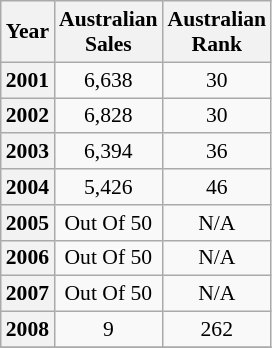<table class="wikitable" style="font-size: 90%; text-align: center">
<tr>
<th>Year</th>
<th width="60px">Australian Sales</th>
<th width="60px">Australian Rank</th>
</tr>
<tr>
<th>2001</th>
<td>6,638</td>
<td>30</td>
</tr>
<tr>
<th>2002</th>
<td>6,828</td>
<td>30</td>
</tr>
<tr>
<th>2003</th>
<td>6,394</td>
<td>36</td>
</tr>
<tr>
<th>2004</th>
<td>5,426</td>
<td>46</td>
</tr>
<tr>
<th>2005</th>
<td>Out Of 50</td>
<td>N/A</td>
</tr>
<tr>
<th>2006</th>
<td>Out Of 50</td>
<td>N/A</td>
</tr>
<tr>
<th>2007</th>
<td>Out Of 50</td>
<td>N/A</td>
</tr>
<tr>
<th>2008</th>
<td>9</td>
<td>262</td>
</tr>
<tr>
</tr>
</table>
